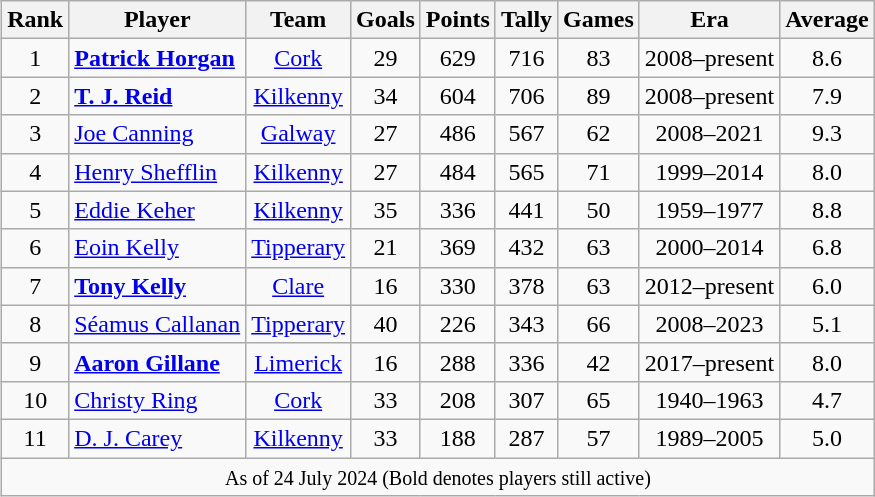<table class="wikitable sortable" style="text-align:center;margin-left:1em;float:right">
<tr>
<th>Rank</th>
<th>Player</th>
<th>Team</th>
<th>Goals</th>
<th>Points</th>
<th>Tally</th>
<th>Games</th>
<th>Era</th>
<th>Average</th>
</tr>
<tr>
<td rowspan=1 align=center>1</td>
<td style="text-align:left;"><strong><a href='#'>Patrick Horgan</a></strong></td>
<td><a href='#'>Cork</a></td>
<td>29</td>
<td>629</td>
<td>716</td>
<td>83</td>
<td>2008–present</td>
<td>8.6</td>
</tr>
<tr>
<td rowspan=1 align=center>2</td>
<td style="text-align:left;"><strong><a href='#'>T. J. Reid</a></strong></td>
<td><a href='#'>Kilkenny</a></td>
<td>34</td>
<td>604</td>
<td>706</td>
<td>89</td>
<td>2008–present</td>
<td>7.9 </td>
</tr>
<tr>
<td rowspan=1 align=center>3</td>
<td style="text-align:left;"><a href='#'>Joe Canning</a></td>
<td><a href='#'>Galway</a></td>
<td>27 </td>
<td>486 </td>
<td>567 </td>
<td>62 </td>
<td>2008–2021</td>
<td>9.3 </td>
</tr>
<tr>
<td rowspan=1 align=center>4</td>
<td style="text-align:left;"><a href='#'>Henry Shefflin</a></td>
<td><a href='#'>Kilkenny</a></td>
<td>27 </td>
<td>484 </td>
<td>565 </td>
<td>71 </td>
<td>1999–2014</td>
<td>8.0 </td>
</tr>
<tr>
<td rowspan=1 align=center>5</td>
<td style="text-align:left;"><a href='#'>Eddie Keher</a></td>
<td><a href='#'>Kilkenny</a></td>
<td>35 </td>
<td>336 </td>
<td>441 </td>
<td>50 </td>
<td>1959–1977</td>
<td>8.8 </td>
</tr>
<tr>
<td rowspan=1 align=center>6</td>
<td style="text-align:left;"><a href='#'>Eoin Kelly</a></td>
<td><a href='#'>Tipperary</a></td>
<td>21 </td>
<td>369 </td>
<td>432 </td>
<td>63 </td>
<td>2000–2014</td>
<td>6.8 </td>
</tr>
<tr>
<td rowspan="1" align="center">7</td>
<td style="text-align:left;"><strong><a href='#'>Tony Kelly</a></strong></td>
<td><a href='#'>Clare</a></td>
<td>16</td>
<td>330</td>
<td>378</td>
<td>63</td>
<td>2012–present</td>
<td>6.0</td>
</tr>
<tr>
<td rowspan=1 align=center>8</td>
<td style="text-align:left;"><a href='#'>Séamus Callanan</a></td>
<td><a href='#'>Tipperary</a></td>
<td>40</td>
<td>226</td>
<td>343</td>
<td>66</td>
<td>2008–2023</td>
<td>5.1</td>
</tr>
<tr>
<td rowspan="1" align="center">9</td>
<td style="text-align:left;"><strong><a href='#'>Aaron Gillane</a></strong></td>
<td><a href='#'>Limerick</a></td>
<td>16</td>
<td>288</td>
<td>336</td>
<td>42</td>
<td>2017–present</td>
<td>8.0</td>
</tr>
<tr>
<td rowspan=1 align=center>10</td>
<td style="text-align:left;"><a href='#'>Christy Ring</a></td>
<td><a href='#'>Cork</a></td>
<td>33 </td>
<td>208 </td>
<td>307 </td>
<td>65 </td>
<td>1940–1963</td>
<td>4.7 </td>
</tr>
<tr>
<td rowspan=1 align=center>11</td>
<td style="text-align:left;"><a href='#'>D. J. Carey</a></td>
<td><a href='#'>Kilkenny</a></td>
<td>33 </td>
<td>188 </td>
<td>287 </td>
<td>57 </td>
<td>1989–2005</td>
<td>5.0 </td>
</tr>
<tr>
<td colspan="9"><small>As of 24 July 2024 (Bold denotes players still active)</small></td>
</tr>
</table>
